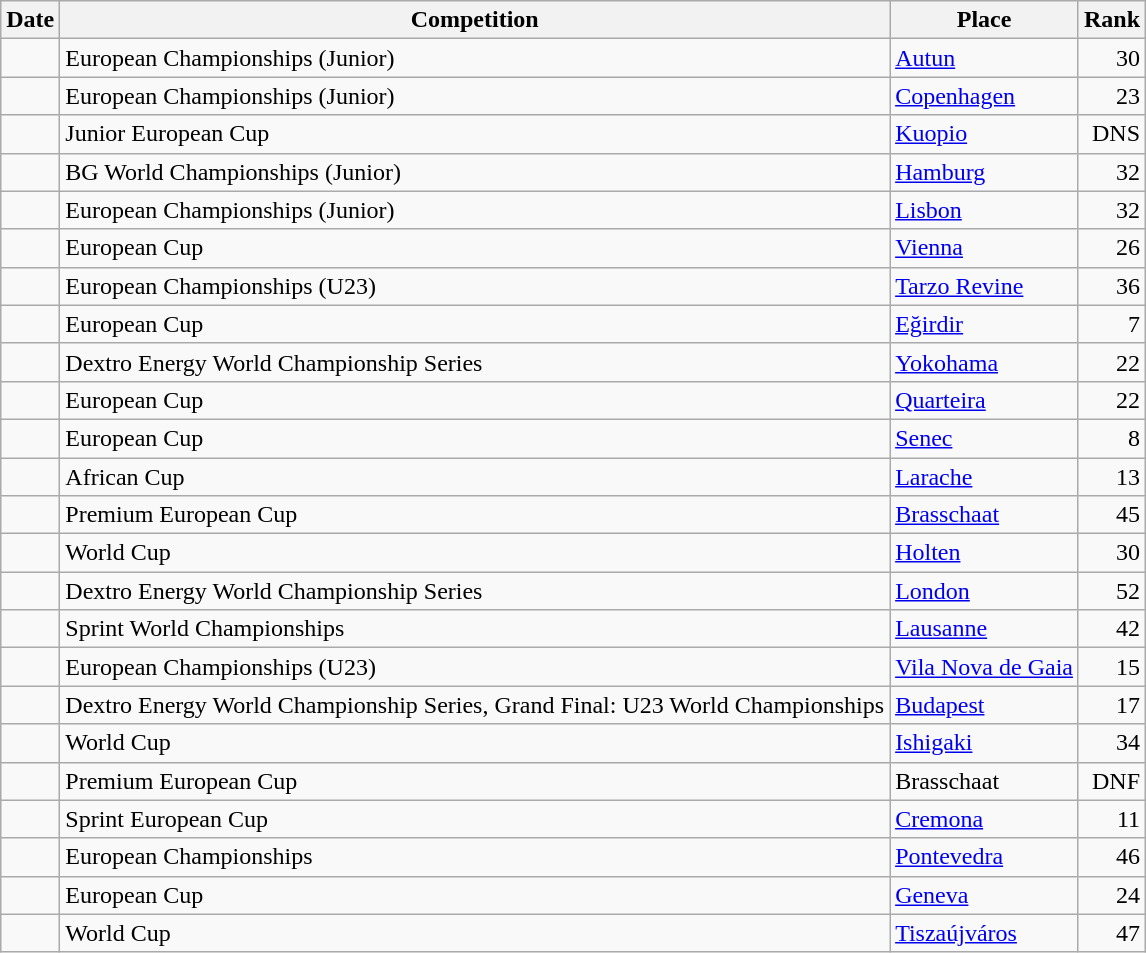<table class="wikitable sortable">
<tr>
<th>Date</th>
<th>Competition</th>
<th>Place</th>
<th>Rank</th>
</tr>
<tr>
<td style="text-align:right">    </td>
<td>European Championships (Junior)</td>
<td><a href='#'>Autun</a></td>
<td style="text-align:right">30</td>
</tr>
<tr>
<td style="text-align:right">    </td>
<td>European Championships (Junior)</td>
<td><a href='#'>Copenhagen</a></td>
<td style="text-align:right">23</td>
</tr>
<tr>
<td style="text-align:right">    </td>
<td>Junior European Cup</td>
<td><a href='#'>Kuopio</a></td>
<td style="text-align:right">DNS</td>
</tr>
<tr>
<td style="text-align:right">    </td>
<td>BG World Championships (Junior)</td>
<td><a href='#'>Hamburg</a></td>
<td style="text-align:right">32</td>
</tr>
<tr>
<td style="text-align:right">    </td>
<td>European Championships (Junior)</td>
<td><a href='#'>Lisbon</a></td>
<td style="text-align:right">32</td>
</tr>
<tr>
<td style="text-align:right">    </td>
<td>European Cup</td>
<td><a href='#'>Vienna</a></td>
<td style="text-align:right">26</td>
</tr>
<tr>
<td style="text-align:right">    </td>
<td>European Championships (U23)</td>
<td><a href='#'>Tarzo Revine</a></td>
<td style="text-align:right">36</td>
</tr>
<tr>
<td style="text-align:right">    </td>
<td>European Cup</td>
<td><a href='#'>Eğirdir</a></td>
<td style="text-align:right">7</td>
</tr>
<tr>
<td style="text-align:right">    </td>
<td>Dextro Energy World Championship Series</td>
<td><a href='#'>Yokohama</a></td>
<td style="text-align:right">22</td>
</tr>
<tr>
<td style="text-align:right">    </td>
<td>European Cup</td>
<td><a href='#'>Quarteira</a></td>
<td style="text-align:right">22</td>
</tr>
<tr>
<td style="text-align:right">    </td>
<td>European Cup</td>
<td><a href='#'>Senec</a></td>
<td style="text-align:right">8</td>
</tr>
<tr>
<td style="text-align:right">    </td>
<td>African Cup</td>
<td><a href='#'>Larache</a></td>
<td style="text-align:right">13</td>
</tr>
<tr>
<td style="text-align:right">    </td>
<td>Premium European Cup</td>
<td><a href='#'>Brasschaat</a></td>
<td style="text-align:right">45</td>
</tr>
<tr>
<td style="text-align:right">    </td>
<td>World Cup</td>
<td><a href='#'>Holten</a></td>
<td style="text-align:right">30</td>
</tr>
<tr>
<td style="text-align:right">    </td>
<td>Dextro Energy World Championship Series</td>
<td><a href='#'>London</a></td>
<td style="text-align:right">52</td>
</tr>
<tr>
<td style="text-align:right">    </td>
<td>Sprint World Championships</td>
<td><a href='#'>Lausanne</a></td>
<td style="text-align:right">42</td>
</tr>
<tr>
<td style="text-align:right">    </td>
<td>European Championships (U23)</td>
<td><a href='#'>Vila Nova de Gaia</a></td>
<td style="text-align:right">15</td>
</tr>
<tr>
<td style="text-align:right">    </td>
<td>Dextro Energy World Championship Series, Grand Final: U23 World Championships</td>
<td><a href='#'>Budapest</a></td>
<td style="text-align:right">17</td>
</tr>
<tr>
<td style="text-align:right">    </td>
<td>World Cup</td>
<td><a href='#'>Ishigaki</a></td>
<td style="text-align:right">34</td>
</tr>
<tr>
<td style="text-align:right">    </td>
<td>Premium European Cup</td>
<td>Brasschaat</td>
<td style="text-align:right">DNF</td>
</tr>
<tr>
<td style="text-align:right">    </td>
<td>Sprint European Cup</td>
<td><a href='#'>Cremona</a></td>
<td style="text-align:right">11</td>
</tr>
<tr>
<td style="text-align:right">    </td>
<td>European Championships</td>
<td><a href='#'>Pontevedra</a></td>
<td style="text-align:right">46</td>
</tr>
<tr>
<td style="text-align:right">    </td>
<td>European Cup</td>
<td><a href='#'>Geneva</a></td>
<td style="text-align:right">24</td>
</tr>
<tr>
<td style="text-align:right">    </td>
<td>World Cup</td>
<td><a href='#'>Tiszaújváros</a></td>
<td style="text-align:right">47</td>
</tr>
</table>
